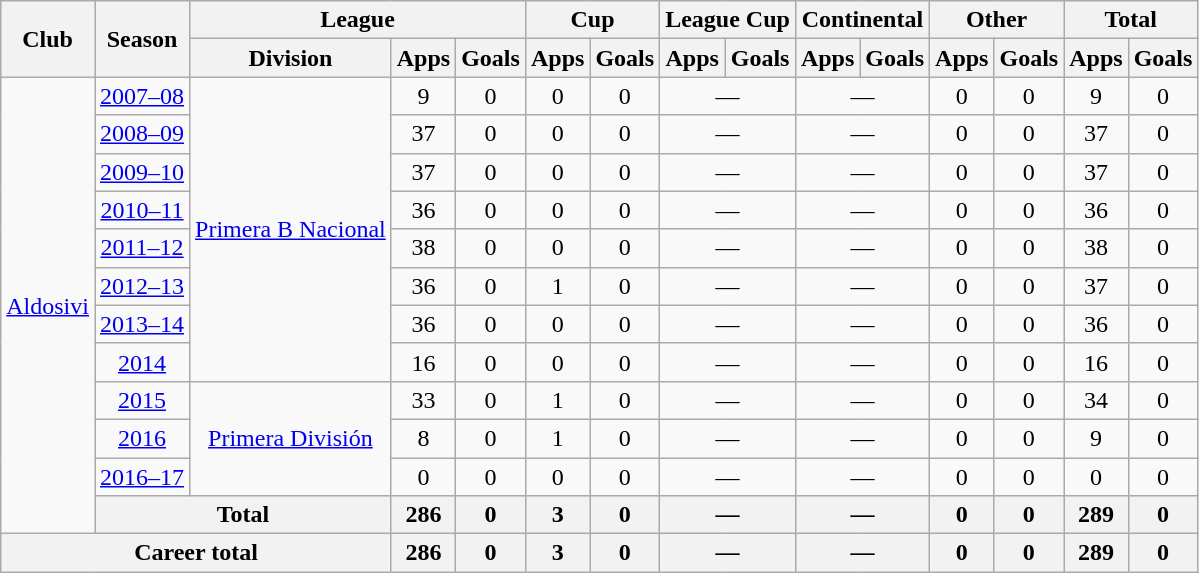<table class="wikitable" style="text-align:center">
<tr>
<th rowspan="2">Club</th>
<th rowspan="2">Season</th>
<th colspan="3">League</th>
<th colspan="2">Cup</th>
<th colspan="2">League Cup</th>
<th colspan="2">Continental</th>
<th colspan="2">Other</th>
<th colspan="2">Total</th>
</tr>
<tr>
<th>Division</th>
<th>Apps</th>
<th>Goals</th>
<th>Apps</th>
<th>Goals</th>
<th>Apps</th>
<th>Goals</th>
<th>Apps</th>
<th>Goals</th>
<th>Apps</th>
<th>Goals</th>
<th>Apps</th>
<th>Goals</th>
</tr>
<tr>
<td rowspan="12"><a href='#'>Aldosivi</a></td>
<td><a href='#'>2007–08</a></td>
<td rowspan="8"><a href='#'>Primera B Nacional</a></td>
<td>9</td>
<td>0</td>
<td>0</td>
<td>0</td>
<td colspan="2">—</td>
<td colspan="2">—</td>
<td>0</td>
<td>0</td>
<td>9</td>
<td>0</td>
</tr>
<tr>
<td><a href='#'>2008–09</a></td>
<td>37</td>
<td>0</td>
<td>0</td>
<td>0</td>
<td colspan="2">—</td>
<td colspan="2">—</td>
<td>0</td>
<td>0</td>
<td>37</td>
<td>0</td>
</tr>
<tr>
<td><a href='#'>2009–10</a></td>
<td>37</td>
<td>0</td>
<td>0</td>
<td>0</td>
<td colspan="2">—</td>
<td colspan="2">—</td>
<td>0</td>
<td>0</td>
<td>37</td>
<td>0</td>
</tr>
<tr>
<td><a href='#'>2010–11</a></td>
<td>36</td>
<td>0</td>
<td>0</td>
<td>0</td>
<td colspan="2">—</td>
<td colspan="2">—</td>
<td>0</td>
<td>0</td>
<td>36</td>
<td>0</td>
</tr>
<tr>
<td><a href='#'>2011–12</a></td>
<td>38</td>
<td>0</td>
<td>0</td>
<td>0</td>
<td colspan="2">—</td>
<td colspan="2">—</td>
<td>0</td>
<td>0</td>
<td>38</td>
<td>0</td>
</tr>
<tr>
<td><a href='#'>2012–13</a></td>
<td>36</td>
<td>0</td>
<td>1</td>
<td>0</td>
<td colspan="2">—</td>
<td colspan="2">—</td>
<td>0</td>
<td>0</td>
<td>37</td>
<td>0</td>
</tr>
<tr>
<td><a href='#'>2013–14</a></td>
<td>36</td>
<td>0</td>
<td>0</td>
<td>0</td>
<td colspan="2">—</td>
<td colspan="2">—</td>
<td>0</td>
<td>0</td>
<td>36</td>
<td>0</td>
</tr>
<tr>
<td><a href='#'>2014</a></td>
<td>16</td>
<td>0</td>
<td>0</td>
<td>0</td>
<td colspan="2">—</td>
<td colspan="2">—</td>
<td>0</td>
<td>0</td>
<td>16</td>
<td>0</td>
</tr>
<tr>
<td><a href='#'>2015</a></td>
<td rowspan="3"><a href='#'>Primera División</a></td>
<td>33</td>
<td>0</td>
<td>1</td>
<td>0</td>
<td colspan="2">—</td>
<td colspan="2">—</td>
<td>0</td>
<td>0</td>
<td>34</td>
<td>0</td>
</tr>
<tr>
<td><a href='#'>2016</a></td>
<td>8</td>
<td>0</td>
<td>1</td>
<td>0</td>
<td colspan="2">—</td>
<td colspan="2">—</td>
<td>0</td>
<td>0</td>
<td>9</td>
<td>0</td>
</tr>
<tr>
<td><a href='#'>2016–17</a></td>
<td>0</td>
<td>0</td>
<td>0</td>
<td>0</td>
<td colspan="2">—</td>
<td colspan="2">—</td>
<td>0</td>
<td>0</td>
<td>0</td>
<td>0</td>
</tr>
<tr>
<th colspan="2">Total</th>
<th>286</th>
<th>0</th>
<th>3</th>
<th>0</th>
<th colspan="2">—</th>
<th colspan="2">—</th>
<th>0</th>
<th>0</th>
<th>289</th>
<th>0</th>
</tr>
<tr>
<th colspan="3">Career total</th>
<th>286</th>
<th>0</th>
<th>3</th>
<th>0</th>
<th colspan="2">—</th>
<th colspan="2">—</th>
<th>0</th>
<th>0</th>
<th>289</th>
<th>0</th>
</tr>
</table>
